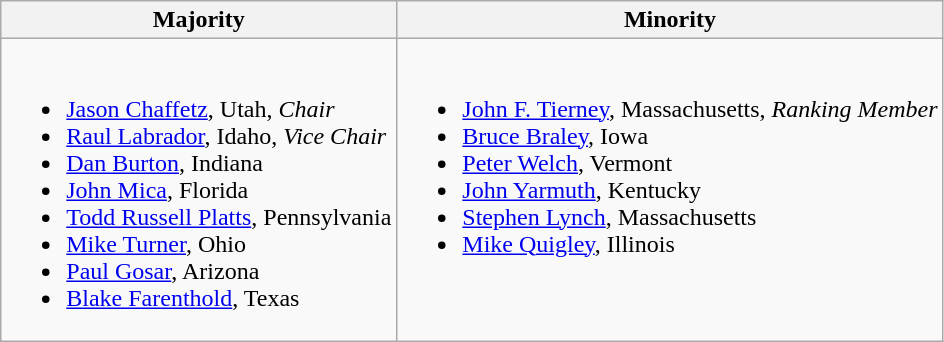<table class=wikitable>
<tr>
<th>Majority</th>
<th>Minority</th>
</tr>
<tr valign=top>
<td><br><ul><li><a href='#'>Jason Chaffetz</a>, Utah, <em>Chair</em></li><li><a href='#'>Raul Labrador</a>, Idaho, <em>Vice Chair</em></li><li><a href='#'>Dan Burton</a>, Indiana</li><li><a href='#'>John Mica</a>, Florida</li><li><a href='#'>Todd Russell Platts</a>, Pennsylvania</li><li><a href='#'>Mike Turner</a>, Ohio</li><li><a href='#'>Paul Gosar</a>, Arizona</li><li><a href='#'>Blake Farenthold</a>, Texas</li></ul></td>
<td><br><ul><li><a href='#'>John F. Tierney</a>, Massachusetts, <em>Ranking Member</em></li><li><a href='#'>Bruce Braley</a>, Iowa</li><li><a href='#'>Peter Welch</a>, Vermont</li><li><a href='#'>John Yarmuth</a>, Kentucky</li><li><a href='#'>Stephen Lynch</a>, Massachusetts</li><li><a href='#'>Mike Quigley</a>, Illinois</li></ul></td>
</tr>
</table>
